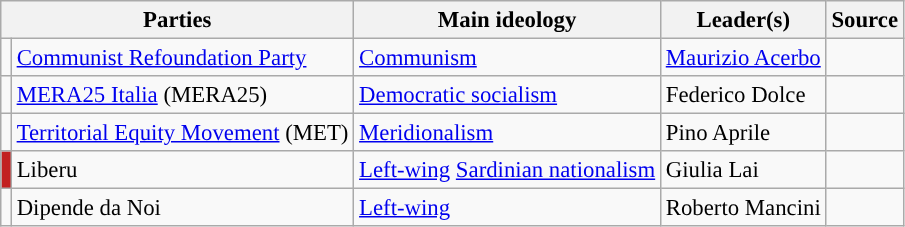<table class="wikitable" style="font-size:95%">
<tr>
<th colspan=2>Parties</th>
<th>Main ideology</th>
<th>Leader(s)</th>
<th>Source</th>
</tr>
<tr>
<td></td>
<td><a href='#'>Communist Refoundation Party</a></td>
<td><a href='#'>Communism</a></td>
<td><a href='#'>Maurizio Acerbo</a></td>
<td></td>
</tr>
<tr>
<td></td>
<td><a href='#'>MERA25 Italia</a> (MERA25)</td>
<td><a href='#'>Democratic socialism</a></td>
<td>Federico Dolce</td>
<td></td>
</tr>
<tr>
<td></td>
<td><a href='#'>Territorial Equity Movement</a> (MET)</td>
<td><a href='#'>Meridionalism</a></td>
<td>Pino Aprile</td>
<td></td>
</tr>
<tr>
<td bgcolor="#c2202"></td>
<td>Liberu</td>
<td><a href='#'>Left-wing</a> <a href='#'>Sardinian nationalism</a></td>
<td>Giulia Lai</td>
<td></td>
</tr>
<tr>
<td></td>
<td>Dipende da Noi</td>
<td><a href='#'>Left-wing</a></td>
<td>Roberto Mancini</td>
<td></td>
</tr>
</table>
